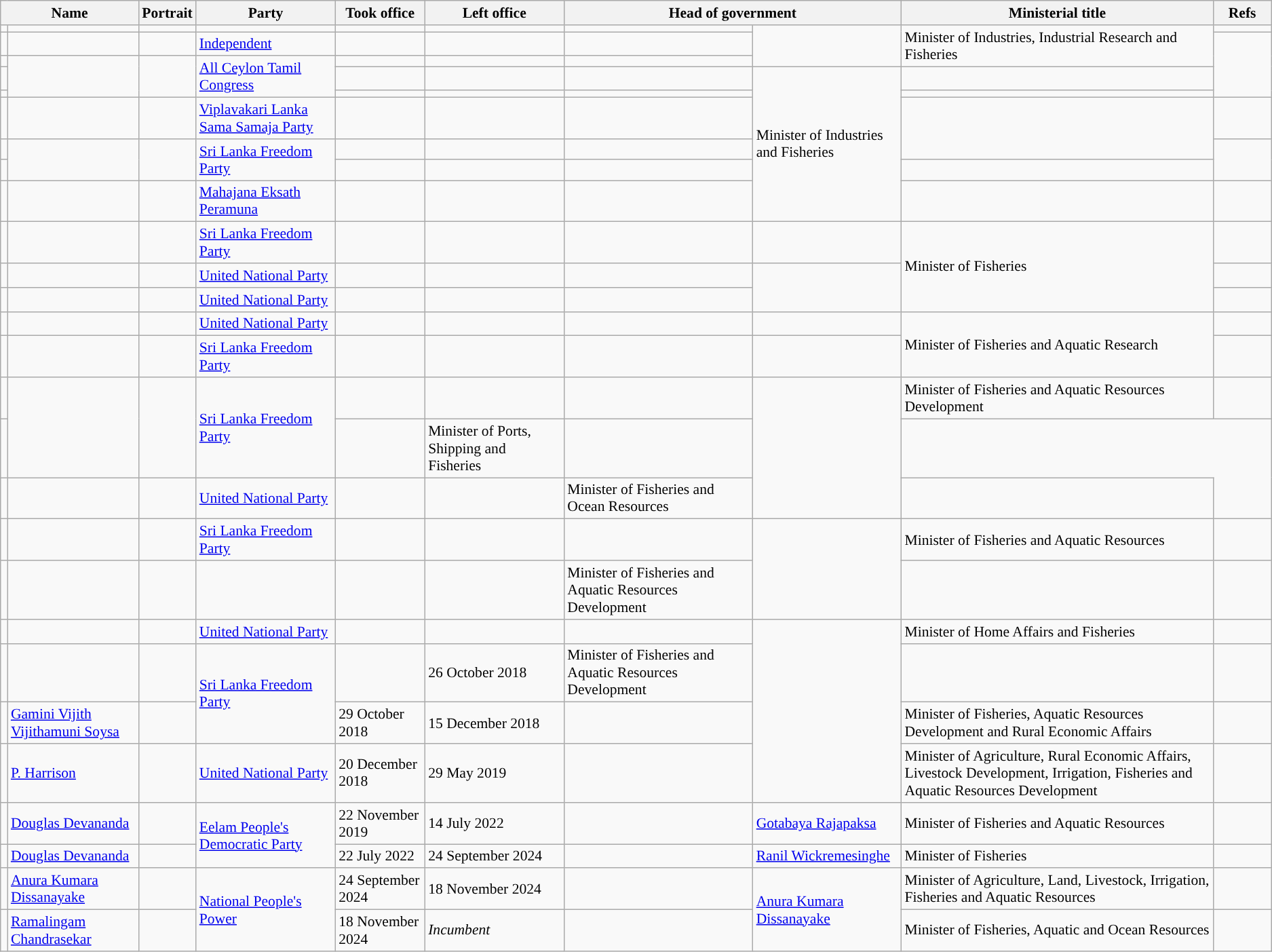<table class="wikitable plainrowheaders sortable" style="font-size:90%; text-align:left;">
<tr>
<th scope=col colspan="2">Name</th>
<th scope=col class=unsortable>Portrait</th>
<th scope=col>Party</th>
<th scope=col>Took office</th>
<th scope=col>Left office</th>
<th scope=col colspan="2">Head of government</th>
<th scope=col width=300px>Ministerial title</th>
<th scope=col width=50px class=unsortable>Refs</th>
</tr>
<tr>
<td></td>
<td></td>
<td></td>
<td></td>
<td align=center></td>
<td align=center></td>
<td !align="center" style="background:"></td>
<td rowspan=3></td>
<td rowspan=3>Minister of Industries, Industrial Research and Fisheries</td>
<td align=center></td>
</tr>
<tr>
<td !align="center" style="background:"></td>
<td></td>
<td></td>
<td><a href='#'>Independent</a></td>
<td align=center></td>
<td align=center></td>
<td align=center></td>
</tr>
<tr>
<td !align="center" style="background:"></td>
<td rowspan=3></td>
<td rowspan=3></td>
<td rowspan=3><a href='#'>All Ceylon Tamil Congress</a></td>
<td align=center></td>
<td></td>
<td align=center></td>
</tr>
<tr>
<td align=center></td>
<td></td>
<td !align="center" style="background:"></td>
<td></td>
<td rowspan=6>Minister of Industries and Fisheries</td>
<td align=center></td>
</tr>
<tr>
<td></td>
<td align=center></td>
<td !align="center" style="background:"></td>
<td></td>
<td align=center></td>
</tr>
<tr>
<td !align="center" style="background:"></td>
<td></td>
<td></td>
<td><a href='#'>Viplavakari Lanka Sama Samaja Party</a></td>
<td></td>
<td align=center></td>
<td !align="center" style="background:"></td>
<td rowspan=2></td>
<td align=center></td>
</tr>
<tr>
<td !align="center" style="background:"></td>
<td rowspan=2></td>
<td rowspan=2></td>
<td rowspan=2><a href='#'>Sri Lanka Freedom Party</a></td>
<td align=center></td>
<td></td>
<td align=center></td>
</tr>
<tr>
<td></td>
<td></td>
<td !align="center" style="background:"></td>
<td></td>
<td></td>
</tr>
<tr>
<td !align="center" style="background:"></td>
<td></td>
<td align=center></td>
<td><a href='#'>Mahajana Eksath Peramuna</a></td>
<td align=center></td>
<td></td>
<td !align="center" style="background:"></td>
<td></td>
<td align=center></td>
</tr>
<tr>
<td !align="center" style="background:"></td>
<td></td>
<td></td>
<td><a href='#'>Sri Lanka Freedom Party</a></td>
<td></td>
<td></td>
<td !align="center" style="background:"></td>
<td></td>
<td rowspan=3>Minister of Fisheries</td>
<td align=center></td>
</tr>
<tr>
<td !align="center" style="background:"></td>
<td></td>
<td></td>
<td><a href='#'>United National Party</a></td>
<td></td>
<td align=center></td>
<td !align="center" style="background:"></td>
<td rowspan=2></td>
<td align=center></td>
</tr>
<tr>
<td !align="center" style="background:"></td>
<td></td>
<td></td>
<td><a href='#'>United National Party</a></td>
<td align=center></td>
<td></td>
<td align=center></td>
</tr>
<tr>
<td !align="center" style="background:"></td>
<td></td>
<td align=center></td>
<td><a href='#'>United National Party</a></td>
<td align=center></td>
<td></td>
<td !align="center" style="background:"></td>
<td></td>
<td rowspan=2>Minister of Fisheries and Aquatic Research</td>
<td align=center></td>
</tr>
<tr>
<td !align="center" style="background:"></td>
<td></td>
<td></td>
<td><a href='#'>Sri Lanka Freedom Party</a></td>
<td align=center></td>
<td></td>
<td !align="center" style="background:"></td>
<td></td>
<td align=center></td>
</tr>
<tr>
<td !align="center" style="background:"></td>
<td rowspan=2></td>
<td align=center rowspan=2></td>
<td rowspan=2><a href='#'>Sri Lanka Freedom Party</a></td>
<td align=center></td>
<td align=center></td>
<td !align="center" style="background:"></td>
<td rowspan=3></td>
<td>Minister of Fisheries and Aquatic Resources Development</td>
<td align=center></td>
</tr>
<tr>
<td align=center></td>
<td></td>
<td>Minister of Ports, Shipping and Fisheries</td>
<td align=center></td>
</tr>
<tr>
<td !align="center" style="background:"></td>
<td></td>
<td></td>
<td><a href='#'>United National Party</a></td>
<td align=center></td>
<td></td>
<td>Minister of Fisheries and Ocean Resources</td>
<td align=center></td>
</tr>
<tr>
<td !align="center" style="background:"></td>
<td></td>
<td></td>
<td><a href='#'>Sri Lanka Freedom Party</a></td>
<td align=center></td>
<td></td>
<td !align="center" style="background:"></td>
<td rowspan=2></td>
<td>Minister of Fisheries and Aquatic Resources</td>
<td align=center></td>
</tr>
<tr>
<td></td>
<td></td>
<td align=center></td>
<td></td>
<td align=center></td>
<td></td>
<td>Minister of Fisheries and Aquatic Resources Development</td>
<td align=center></td>
</tr>
<tr>
<td !align="center" style="background:"></td>
<td></td>
<td align=center></td>
<td><a href='#'>United National Party</a></td>
<td align=center></td>
<td align=center></td>
<td !align="center" style="background:"></td>
<td rowspan="4"></td>
<td>Minister of Home Affairs and Fisheries</td>
<td align=center></td>
</tr>
<tr>
<td !align="center" style="background:"></td>
<td></td>
<td align=center></td>
<td rowspan="2"><a href='#'>Sri Lanka Freedom Party</a></td>
<td align=center></td>
<td>26 October 2018</td>
<td>Minister of Fisheries and Aquatic Resources Development</td>
<td align=center></td>
</tr>
<tr>
<td !align="center" style="background:"></td>
<td><a href='#'>Gamini Vijith Vijithamuni Soysa</a></td>
<td></td>
<td>29 October 2018</td>
<td>15 December 2018</td>
<td !align="center" style="background:"></td>
<td>Minister of Fisheries, Aquatic Resources Development and Rural Economic Affairs</td>
<td></td>
</tr>
<tr>
<td !align="center" style="background:"></td>
<td><a href='#'>P. Harrison</a></td>
<td></td>
<td><a href='#'>United National Party</a></td>
<td>20 December 2018</td>
<td>29 May 2019</td>
<td !align="center" style="background:"></td>
<td>Minister of Agriculture, Rural Economic Affairs, Livestock Development, Irrigation, Fisheries and Aquatic Resources Development</td>
<td></td>
</tr>
<tr>
<td !align="center" style="background:"></td>
<td><a href='#'>Douglas Devananda</a></td>
<td></td>
<td rowspan="2"><a href='#'>Eelam People's Democratic Party</a></td>
<td>22 November 2019</td>
<td>14 July 2022</td>
<td !align="center" style="background:"></td>
<td><a href='#'>Gotabaya Rajapaksa</a></td>
<td>Minister of Fisheries and Aquatic Resources</td>
<td></td>
</tr>
<tr>
<td !align="center" style="background:"></td>
<td><a href='#'>Douglas Devananda</a></td>
<td></td>
<td>22 July 2022</td>
<td>24 September 2024</td>
<td !align="center" style="background:"></td>
<td><a href='#'>Ranil Wickremesinghe</a></td>
<td>Minister of Fisheries</td>
<td></td>
</tr>
<tr>
<td !align="center" style="background:"></td>
<td><a href='#'>Anura Kumara Dissanayake</a></td>
<td></td>
<td rowspan="2"><a href='#'>National People's Power</a></td>
<td>24 September 2024</td>
<td>18 November 2024</td>
<td !align="center" style="background:"></td>
<td rowspan="2"><a href='#'>Anura Kumara Dissanayake</a></td>
<td>Minister of Agriculture, Land, Livestock, Irrigation, Fisheries and Aquatic Resources</td>
<td></td>
</tr>
<tr>
<td !align="center" style="background:"></td>
<td><a href='#'>Ramalingam Chandrasekar</a></td>
<td></td>
<td>18 November 2024</td>
<td><em>Incumbent</em></td>
<td !align="center" style="background:"></td>
<td>Minister of Fisheries, Aquatic and Ocean Resources</td>
<td></td>
</tr>
</table>
